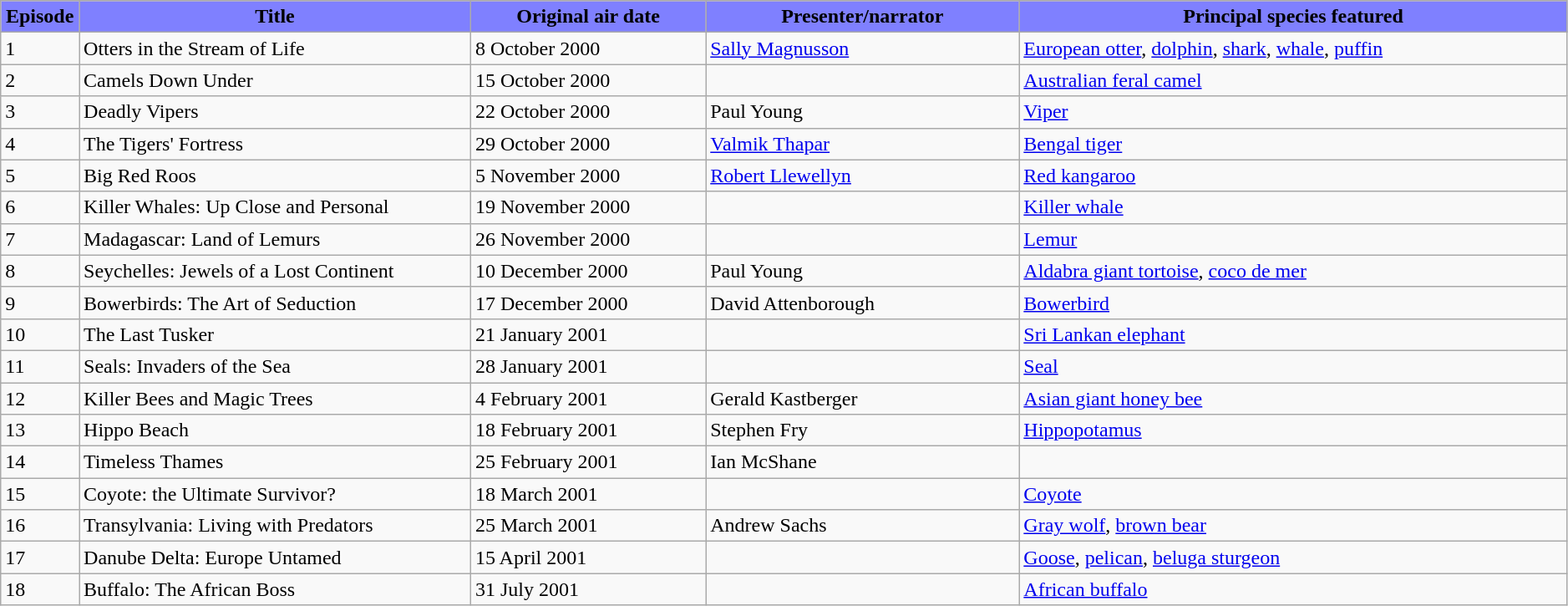<table class="wikitable plainrowheaders" width=99%>
<tr style="background:#fdd";>
<th style="background-color: #7F80FF" width="5%">Episode</th>
<th style="background-color: #7F80FF" width="25%">Title</th>
<th style="background-color: #7F80FF" width="15%">Original air date</th>
<th style="background-color: #7F80FF" width="20%">Presenter/narrator</th>
<th style="background-color: #7F80FF" width="35%">Principal species featured</th>
</tr>
<tr>
<td>1</td>
<td>Otters in the Stream of Life</td>
<td>8 October 2000</td>
<td><a href='#'>Sally Magnusson</a></td>
<td><a href='#'>European otter</a>, <a href='#'>dolphin</a>, <a href='#'>shark</a>, <a href='#'>whale</a>, <a href='#'>puffin</a></td>
</tr>
<tr>
<td>2</td>
<td>Camels Down Under</td>
<td>15 October 2000</td>
<td></td>
<td><a href='#'>Australian feral camel</a></td>
</tr>
<tr>
<td>3</td>
<td>Deadly Vipers</td>
<td>22 October 2000</td>
<td>Paul Young</td>
<td><a href='#'>Viper</a></td>
</tr>
<tr>
<td>4</td>
<td>The Tigers' Fortress</td>
<td>29 October 2000</td>
<td><a href='#'>Valmik Thapar</a></td>
<td><a href='#'>Bengal tiger</a></td>
</tr>
<tr>
<td>5</td>
<td>Big Red Roos</td>
<td>5 November 2000</td>
<td><a href='#'>Robert Llewellyn</a></td>
<td><a href='#'>Red kangaroo</a></td>
</tr>
<tr>
<td>6</td>
<td>Killer Whales: Up Close and Personal</td>
<td>19 November 2000</td>
<td></td>
<td><a href='#'>Killer whale</a></td>
</tr>
<tr>
<td>7</td>
<td>Madagascar: Land of Lemurs</td>
<td>26 November 2000</td>
<td></td>
<td><a href='#'>Lemur</a></td>
</tr>
<tr>
<td>8</td>
<td>Seychelles: Jewels of a Lost Continent</td>
<td>10 December 2000</td>
<td>Paul Young</td>
<td><a href='#'>Aldabra giant tortoise</a>, <a href='#'>coco de mer</a></td>
</tr>
<tr>
<td>9</td>
<td>Bowerbirds: The Art of Seduction</td>
<td>17 December 2000</td>
<td>David Attenborough</td>
<td><a href='#'>Bowerbird</a></td>
</tr>
<tr>
<td>10</td>
<td>The Last Tusker</td>
<td>21 January 2001</td>
<td></td>
<td><a href='#'>Sri Lankan elephant</a></td>
</tr>
<tr>
<td>11</td>
<td>Seals: Invaders of the Sea</td>
<td>28 January 2001</td>
<td></td>
<td><a href='#'>Seal</a></td>
</tr>
<tr>
<td>12</td>
<td>Killer Bees and Magic Trees</td>
<td>4 February 2001</td>
<td>Gerald Kastberger</td>
<td><a href='#'>Asian giant honey bee</a></td>
</tr>
<tr>
<td>13</td>
<td>Hippo Beach</td>
<td>18 February 2001</td>
<td>Stephen Fry</td>
<td><a href='#'>Hippopotamus</a></td>
</tr>
<tr>
<td>14</td>
<td>Timeless Thames</td>
<td>25 February 2001</td>
<td>Ian McShane</td>
<td></td>
</tr>
<tr>
<td>15</td>
<td>Coyote: the Ultimate Survivor?</td>
<td>18 March 2001</td>
<td></td>
<td><a href='#'>Coyote</a></td>
</tr>
<tr>
<td>16</td>
<td>Transylvania: Living with Predators</td>
<td>25 March 2001</td>
<td>Andrew Sachs</td>
<td><a href='#'>Gray wolf</a>, <a href='#'>brown bear</a></td>
</tr>
<tr>
<td>17</td>
<td>Danube Delta: Europe Untamed</td>
<td>15 April 2001</td>
<td></td>
<td><a href='#'>Goose</a>, <a href='#'>pelican</a>, <a href='#'>beluga sturgeon</a></td>
</tr>
<tr>
<td>18</td>
<td>Buffalo: The African Boss</td>
<td>31 July 2001</td>
<td></td>
<td><a href='#'>African buffalo</a></td>
</tr>
</table>
